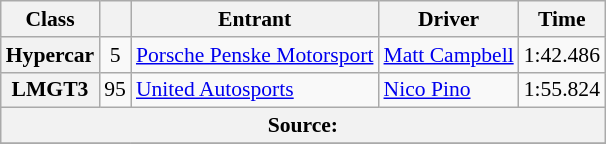<table class="wikitable" style="font-size:90%;">
<tr>
<th>Class</th>
<th></th>
<th>Entrant</th>
<th>Driver</th>
<th>Time</th>
</tr>
<tr>
<th>Hypercar</th>
<td style="text-align:center;">5</td>
<td> <a href='#'>Porsche Penske Motorsport</a></td>
<td> <a href='#'>Matt Campbell</a></td>
<td>1:42.486</td>
</tr>
<tr>
<th>LMGT3</th>
<td style="text-align:center;">95</td>
<td> <a href='#'>United Autosports</a></td>
<td> <a href='#'>Nico Pino</a></td>
<td>1:55.824</td>
</tr>
<tr>
<th colspan="6">Source:</th>
</tr>
<tr>
</tr>
</table>
